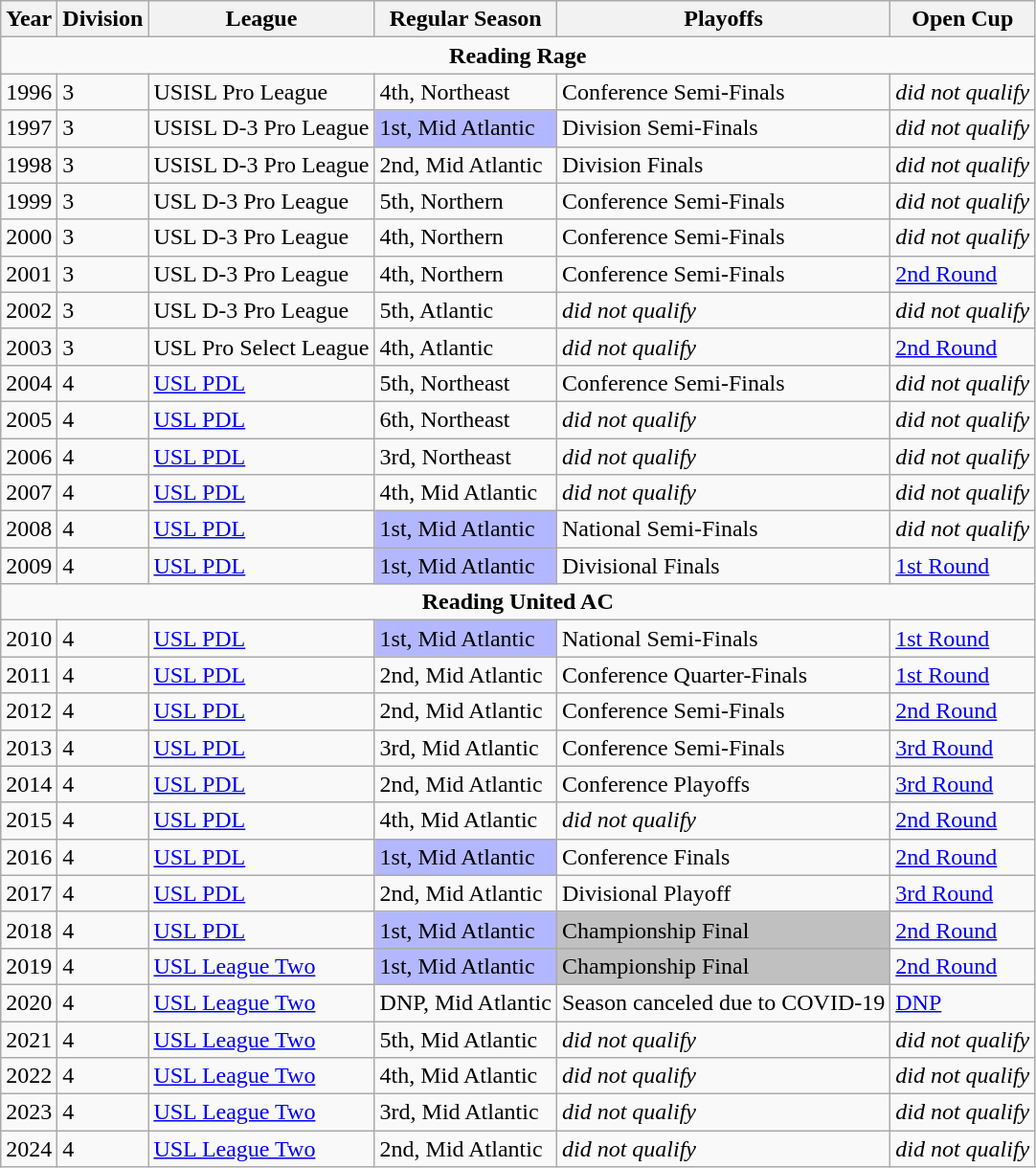<table class="wikitable">
<tr>
<th>Year</th>
<th>Division</th>
<th>League</th>
<th>Regular Season</th>
<th>Playoffs</th>
<th>Open Cup</th>
</tr>
<tr>
<td colspan=6 align=center><strong>Reading Rage</strong></td>
</tr>
<tr>
<td>1996</td>
<td>3</td>
<td>USISL Pro League</td>
<td>4th, Northeast</td>
<td>Conference Semi-Finals</td>
<td><em>did not qualify</em></td>
</tr>
<tr>
<td>1997</td>
<td>3</td>
<td>USISL D-3 Pro League</td>
<td style="background:#b3b7ff;">1st, Mid Atlantic</td>
<td>Division Semi-Finals</td>
<td><em>did not qualify</em></td>
</tr>
<tr>
<td>1998</td>
<td>3</td>
<td>USISL D-3 Pro League</td>
<td>2nd, Mid Atlantic</td>
<td>Division Finals</td>
<td><em>did not qualify</em></td>
</tr>
<tr>
<td>1999</td>
<td>3</td>
<td>USL D-3 Pro League</td>
<td>5th, Northern</td>
<td>Conference Semi-Finals</td>
<td><em>did not qualify</em></td>
</tr>
<tr>
<td>2000</td>
<td>3</td>
<td>USL D-3 Pro League</td>
<td>4th, Northern</td>
<td>Conference Semi-Finals</td>
<td><em>did not qualify</em></td>
</tr>
<tr>
<td>2001</td>
<td>3</td>
<td>USL D-3 Pro League</td>
<td>4th, Northern</td>
<td>Conference Semi-Finals</td>
<td><a href='#'>2nd Round</a></td>
</tr>
<tr>
<td>2002</td>
<td>3</td>
<td>USL D-3 Pro League</td>
<td>5th, Atlantic</td>
<td><em>did not qualify</em></td>
<td><em>did not qualify</em></td>
</tr>
<tr>
<td>2003</td>
<td>3</td>
<td>USL Pro Select League</td>
<td>4th, Atlantic</td>
<td><em>did not qualify</em></td>
<td><a href='#'>2nd Round</a></td>
</tr>
<tr>
<td>2004</td>
<td>4</td>
<td><a href='#'>USL PDL</a></td>
<td>5th, Northeast</td>
<td>Conference Semi-Finals</td>
<td><em>did not qualify</em></td>
</tr>
<tr>
<td>2005</td>
<td>4</td>
<td><a href='#'>USL PDL</a></td>
<td>6th, Northeast</td>
<td><em>did not qualify</em></td>
<td><em>did not qualify</em></td>
</tr>
<tr>
<td>2006</td>
<td>4</td>
<td><a href='#'>USL PDL</a></td>
<td>3rd, Northeast</td>
<td><em>did not qualify</em></td>
<td><em>did not qualify</em></td>
</tr>
<tr>
<td>2007</td>
<td>4</td>
<td><a href='#'>USL PDL</a></td>
<td>4th, Mid Atlantic</td>
<td><em>did not qualify</em></td>
<td><em>did not qualify</em></td>
</tr>
<tr>
<td>2008</td>
<td>4</td>
<td><a href='#'>USL PDL</a></td>
<td style="background:#b3b7ff;">1st, Mid Atlantic</td>
<td>National Semi-Finals</td>
<td><em>did not qualify</em></td>
</tr>
<tr>
<td>2009</td>
<td>4</td>
<td><a href='#'>USL PDL</a></td>
<td style="background:#b3b7ff;">1st, Mid Atlantic</td>
<td>Divisional Finals</td>
<td><a href='#'>1st Round</a></td>
</tr>
<tr>
<td colspan=6 align=center><strong>Reading United AC</strong></td>
</tr>
<tr>
<td>2010</td>
<td>4</td>
<td><a href='#'>USL PDL</a></td>
<td style="background:#b3b7ff;">1st, Mid Atlantic</td>
<td>National Semi-Finals</td>
<td><a href='#'>1st Round</a></td>
</tr>
<tr>
<td>2011</td>
<td>4</td>
<td><a href='#'>USL PDL</a></td>
<td>2nd, Mid Atlantic</td>
<td>Conference Quarter-Finals</td>
<td><a href='#'>1st Round</a></td>
</tr>
<tr>
<td>2012</td>
<td>4</td>
<td><a href='#'>USL PDL</a></td>
<td>2nd, Mid Atlantic</td>
<td>Conference Semi-Finals</td>
<td><a href='#'>2nd Round</a></td>
</tr>
<tr>
<td>2013</td>
<td>4</td>
<td><a href='#'>USL PDL</a></td>
<td>3rd, Mid Atlantic</td>
<td>Conference Semi-Finals</td>
<td><a href='#'>3rd Round</a></td>
</tr>
<tr>
<td>2014</td>
<td>4</td>
<td><a href='#'>USL PDL</a></td>
<td>2nd, Mid Atlantic</td>
<td>Conference Playoffs</td>
<td><a href='#'>3rd Round</a></td>
</tr>
<tr>
<td>2015</td>
<td>4</td>
<td><a href='#'>USL PDL</a></td>
<td>4th, Mid Atlantic</td>
<td><em>did not qualify</em></td>
<td><a href='#'>2nd Round</a></td>
</tr>
<tr>
<td>2016</td>
<td>4</td>
<td><a href='#'>USL PDL</a></td>
<td style="background:#b3b7ff;">1st, Mid Atlantic</td>
<td>Conference Finals</td>
<td><a href='#'>2nd Round</a></td>
</tr>
<tr>
<td>2017</td>
<td>4</td>
<td><a href='#'>USL PDL</a></td>
<td>2nd, Mid Atlantic</td>
<td>Divisional Playoff</td>
<td><a href='#'>3rd Round</a></td>
</tr>
<tr>
<td>2018</td>
<td>4</td>
<td><a href='#'>USL PDL</a></td>
<td style="background:#b3b7ff;">1st, Mid Atlantic</td>
<td bgcolor=silver>Championship Final</td>
<td><a href='#'>2nd Round</a></td>
</tr>
<tr>
<td>2019</td>
<td>4</td>
<td><a href='#'>USL League Two</a></td>
<td style="background:#b3b7ff;">1st, Mid Atlantic</td>
<td bgcolor=silver>Championship Final</td>
<td><a href='#'>2nd Round</a></td>
</tr>
<tr>
<td>2020</td>
<td>4</td>
<td><a href='#'>USL League Two</a></td>
<td>DNP, Mid Atlantic</td>
<td>Season canceled due to COVID-19</td>
<td><a href='#'>DNP</a></td>
</tr>
<tr>
<td>2021</td>
<td>4</td>
<td><a href='#'>USL League Two</a></td>
<td>5th, Mid Atlantic</td>
<td><em>did not qualify</em></td>
<td><em>did not qualify</em></td>
</tr>
<tr>
<td>2022</td>
<td>4</td>
<td><a href='#'>USL League Two</a></td>
<td>4th, Mid Atlantic</td>
<td><em>did not qualify</em></td>
<td><em>did not qualify</em></td>
</tr>
<tr>
<td>2023</td>
<td>4</td>
<td><a href='#'>USL League Two</a></td>
<td>3rd, Mid Atlantic</td>
<td><em>did not qualify</em></td>
<td><em>did not qualify</em></td>
</tr>
<tr>
<td>2024</td>
<td>4</td>
<td><a href='#'>USL League Two</a></td>
<td>2nd, Mid Atlantic</td>
<td><em>did not qualify</em></td>
<td><em>did not qualify</em></td>
</tr>
</table>
